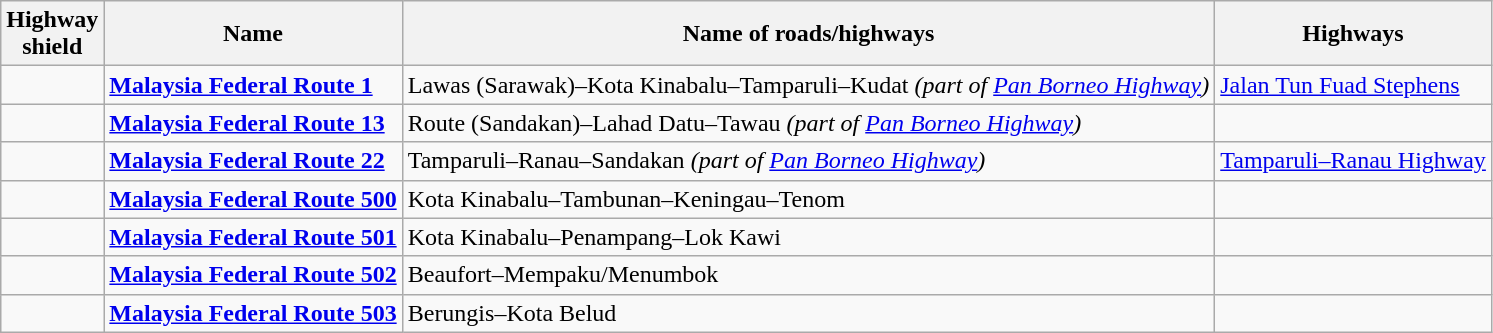<table class="wikitable">
<tr>
<th>Highway <br>shield</th>
<th>Name</th>
<th>Name of roads/highways</th>
<th>Highways</th>
</tr>
<tr>
<td></td>
<td><strong><a href='#'>Malaysia Federal Route 1</a></strong></td>
<td>Lawas (Sarawak)–Kota Kinabalu–Tamparuli–Kudat <em>(part of <a href='#'>Pan Borneo Highway</a>)</em></td>
<td><a href='#'>Jalan Tun Fuad Stephens</a></td>
</tr>
<tr>
<td></td>
<td><strong><a href='#'>Malaysia Federal Route 13</a></strong></td>
<td>Route  (Sandakan)–Lahad Datu–Tawau <em>(part of <a href='#'>Pan Borneo Highway</a>)</em></td>
<td></td>
</tr>
<tr>
<td></td>
<td><strong><a href='#'>Malaysia Federal Route 22</a></strong></td>
<td>Tamparuli–Ranau–Sandakan <em>(part of <a href='#'>Pan Borneo Highway</a>)</em></td>
<td><a href='#'>Tamparuli–Ranau Highway</a></td>
</tr>
<tr>
<td></td>
<td><strong><a href='#'>Malaysia Federal Route 500</a></strong></td>
<td>Kota Kinabalu–Tambunan–Keningau–Tenom</td>
<td></td>
</tr>
<tr>
<td></td>
<td><strong><a href='#'>Malaysia Federal Route 501</a></strong></td>
<td>Kota Kinabalu–Penampang–Lok Kawi</td>
<td></td>
</tr>
<tr>
<td></td>
<td><strong><a href='#'>Malaysia Federal Route 502</a></strong></td>
<td>Beaufort–Mempaku/Menumbok</td>
<td></td>
</tr>
<tr>
<td></td>
<td><strong><a href='#'>Malaysia Federal Route 503</a></strong></td>
<td>Berungis–Kota Belud</td>
<td></td>
</tr>
</table>
